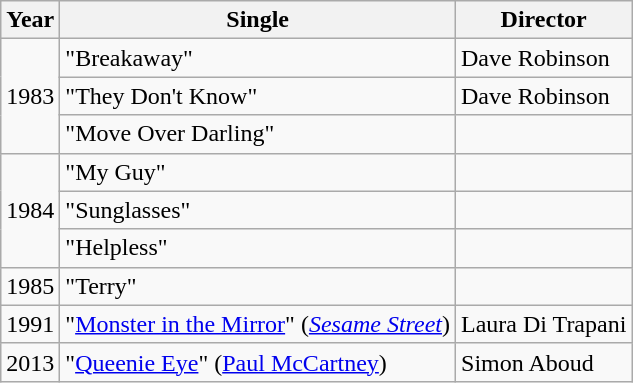<table class="wikitable sortable">
<tr>
<th>Year</th>
<th>Single</th>
<th>Director</th>
</tr>
<tr>
<td rowspan="3">1983</td>
<td>"Breakaway"</td>
<td>Dave Robinson</td>
</tr>
<tr>
<td>"They Don't Know"</td>
<td>Dave Robinson</td>
</tr>
<tr>
<td>"Move Over Darling"</td>
<td></td>
</tr>
<tr>
<td rowspan="3">1984</td>
<td>"My Guy"</td>
<td></td>
</tr>
<tr>
<td>"Sunglasses"</td>
<td></td>
</tr>
<tr>
<td>"Helpless"</td>
<td></td>
</tr>
<tr>
<td>1985</td>
<td>"Terry"</td>
<td></td>
</tr>
<tr>
<td>1991</td>
<td>"<a href='#'>Monster in the Mirror</a>" (<em><a href='#'>Sesame Street</a></em>)</td>
<td>Laura Di Trapani</td>
</tr>
<tr>
<td>2013</td>
<td>"<a href='#'>Queenie Eye</a>" (<a href='#'>Paul McCartney</a>)</td>
<td>Simon Aboud</td>
</tr>
</table>
